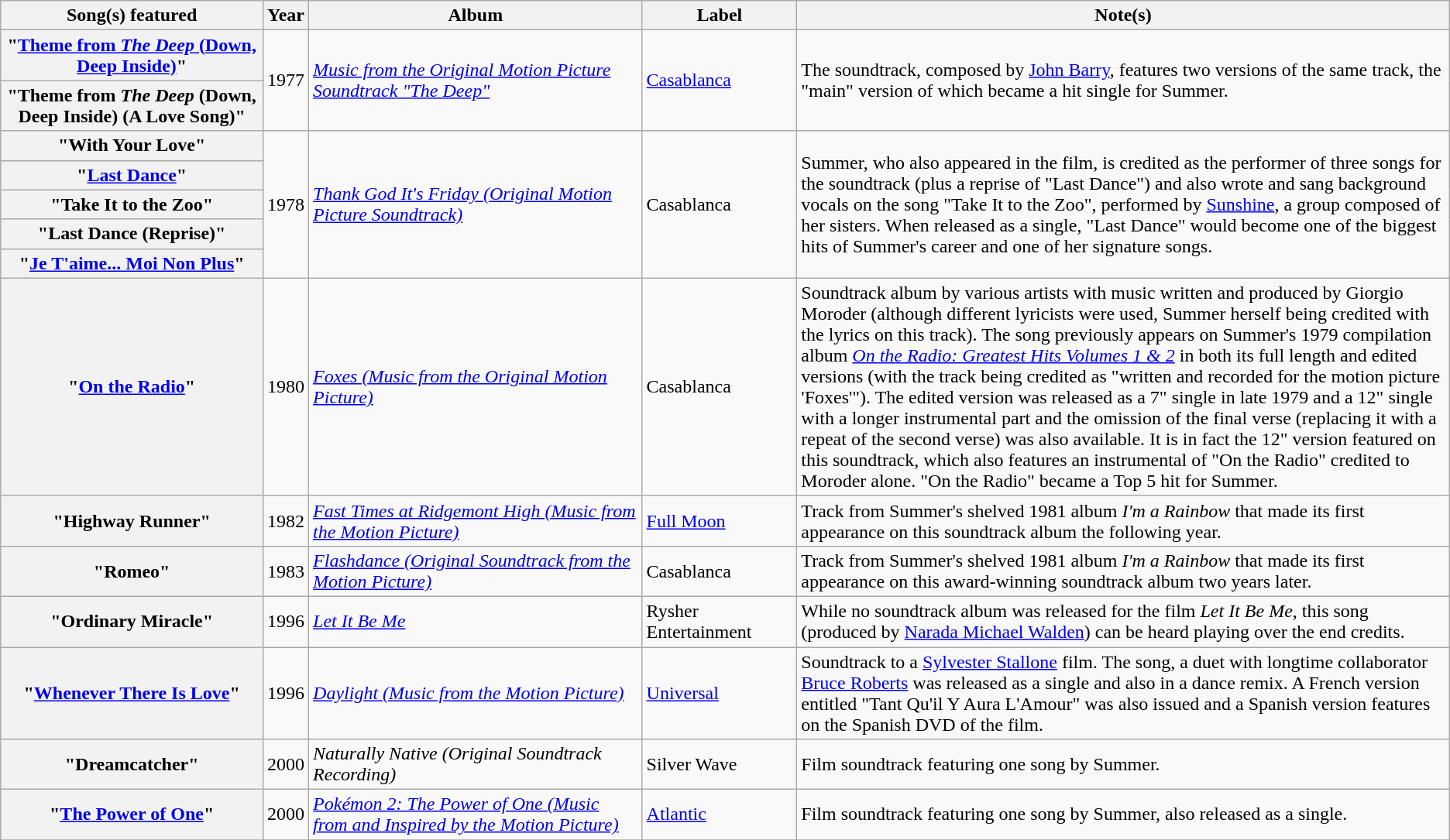<table class="wikitable plainrowheaders">
<tr>
<th scope="col" style="width:17em;">Song(s) featured</th>
<th scope="col" style="width:1em;">Year</th>
<th scope="col" style="width:24em;">Album</th>
<th scope="col" style="width:9em;">Label</th>
<th scope="col" style="width:50em;">Note(s)</th>
</tr>
<tr>
<th scope="row">"<a href='#'>Theme from <em>The Deep</em> (Down, Deep Inside)</a>"</th>
<td rowspan=2 align="center">1977</td>
<td rowspan=2><em><a href='#'>Music from the Original Motion Picture Soundtrack "The Deep"</a></em></td>
<td rowspan=2><a href='#'>Casablanca</a></td>
<td rowspan=2>The soundtrack, composed by <a href='#'>John Barry</a>, features two versions of the same track, the "main" version of which became a hit single for Summer.</td>
</tr>
<tr>
<th scope="row">"Theme from <em>The Deep</em> (Down, Deep Inside) (A Love Song)"</th>
</tr>
<tr>
<th scope="row">"With Your Love"</th>
<td rowspan=5 align="center">1978</td>
<td rowspan=5><em><a href='#'>Thank God It's Friday (Original Motion Picture Soundtrack)</a></em></td>
<td rowspan=5>Casablanca</td>
<td rowspan=5>Summer, who also appeared in the film, is credited as the performer of three songs for the soundtrack (plus a reprise of "Last Dance") and also wrote and sang background vocals on the song "Take It to the Zoo", performed by <a href='#'>Sunshine</a>, a group composed of her sisters. When released as a single, "Last Dance" would become one of the biggest hits of Summer's career and one of her signature songs.</td>
</tr>
<tr>
<th scope="row">"<a href='#'>Last Dance</a>"</th>
</tr>
<tr>
<th scope="row">"Take It to the Zoo"</th>
</tr>
<tr>
<th scope="row">"Last Dance (Reprise)"</th>
</tr>
<tr>
<th scope="row">"<a href='#'>Je T'aime... Moi Non Plus</a>"</th>
</tr>
<tr>
<th scope="row">"<a href='#'>On the Radio</a>"</th>
<td align="center">1980</td>
<td><em><a href='#'>Foxes (Music from the Original Motion Picture)</a></em></td>
<td>Casablanca</td>
<td>Soundtrack album by various artists with music written and produced by Giorgio Moroder (although different lyricists were used, Summer herself being credited with the lyrics on this track). The song previously appears on Summer's 1979 compilation album <em><a href='#'>On the Radio: Greatest Hits Volumes 1 & 2</a></em> in both its full length and edited versions (with the track being credited as "written and recorded for the motion picture 'Foxes'"). The edited version was released as a 7" single in late 1979 and a 12" single with a longer instrumental part and the omission of the final verse (replacing it with a repeat of the second verse) was also available. It is in fact the 12" version featured on this soundtrack, which also features an instrumental of "On the Radio" credited to Moroder alone. "On the Radio" became a Top 5 hit for Summer.</td>
</tr>
<tr>
<th scope="row">"Highway Runner"</th>
<td align="center">1982</td>
<td><em><a href='#'>Fast Times at Ridgemont High (Music from the Motion Picture)</a></em></td>
<td><a href='#'>Full Moon</a> </td>
<td>Track from Summer's shelved 1981 album <em>I'm a Rainbow</em> that made its first appearance on this soundtrack album the following year.</td>
</tr>
<tr>
<th scope="row">"Romeo"</th>
<td align="center">1983</td>
<td><em><a href='#'>Flashdance (Original Soundtrack from the Motion Picture)</a></em></td>
<td>Casablanca</td>
<td>Track from Summer's shelved 1981 album <em>I'm a Rainbow</em> that made its first appearance on this award-winning soundtrack album two years later.</td>
</tr>
<tr>
<th scope="row">"Ordinary Miracle"</th>
<td align="center">1996</td>
<td><em><a href='#'>Let It Be Me</a></em></td>
<td>Rysher Entertainment</td>
<td>While no soundtrack album was released for the film <em>Let It Be Me</em>, this song (produced by <a href='#'>Narada Michael Walden</a>) can be heard playing over the end credits.</td>
</tr>
<tr>
<th scope="row">"<a href='#'>Whenever There Is Love</a>"</th>
<td align="center">1996</td>
<td><em><a href='#'>Daylight (Music from the Motion Picture)</a></em></td>
<td><a href='#'>Universal</a></td>
<td>Soundtrack to a <a href='#'>Sylvester Stallone</a> film. The song, a duet with longtime collaborator <a href='#'>Bruce Roberts</a> was released as a single and also in a dance remix. A French version entitled "Tant Qu'il Y Aura L'Amour" was also issued and a Spanish version features on the Spanish DVD of the film.</td>
</tr>
<tr>
<th scope="row">"Dreamcatcher"</th>
<td align="center">2000</td>
<td><em>Naturally Native (Original Soundtrack Recording)</em></td>
<td>Silver Wave</td>
<td>Film soundtrack featuring one song by Summer.</td>
</tr>
<tr>
<th scope="row">"<a href='#'>The Power of One</a>"</th>
<td align="center">2000</td>
<td><em><a href='#'>Pokémon 2: The Power of One (Music from and Inspired by the Motion Picture)</a></em></td>
<td><a href='#'>Atlantic</a></td>
<td>Film soundtrack featuring one song by Summer, also released as a single.</td>
</tr>
<tr>
</tr>
</table>
